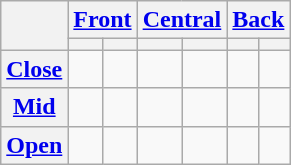<table class="wikitable" style="text-align:center;">
<tr>
<th rowspan="2"></th>
<th colspan="2"><a href='#'>Front</a></th>
<th colspan="2"><a href='#'>Central</a></th>
<th colspan="2"><a href='#'>Back</a></th>
</tr>
<tr>
<th></th>
<th></th>
<th></th>
<th></th>
<th></th>
<th></th>
</tr>
<tr>
<th><a href='#'>Close</a></th>
<td></td>
<td></td>
<td></td>
<td></td>
<td></td>
<td></td>
</tr>
<tr>
<th><a href='#'>Mid</a></th>
<td></td>
<td></td>
<td></td>
<td></td>
<td></td>
<td></td>
</tr>
<tr>
<th><a href='#'>Open</a></th>
<td></td>
<td></td>
<td></td>
<td></td>
<td></td>
<td></td>
</tr>
</table>
